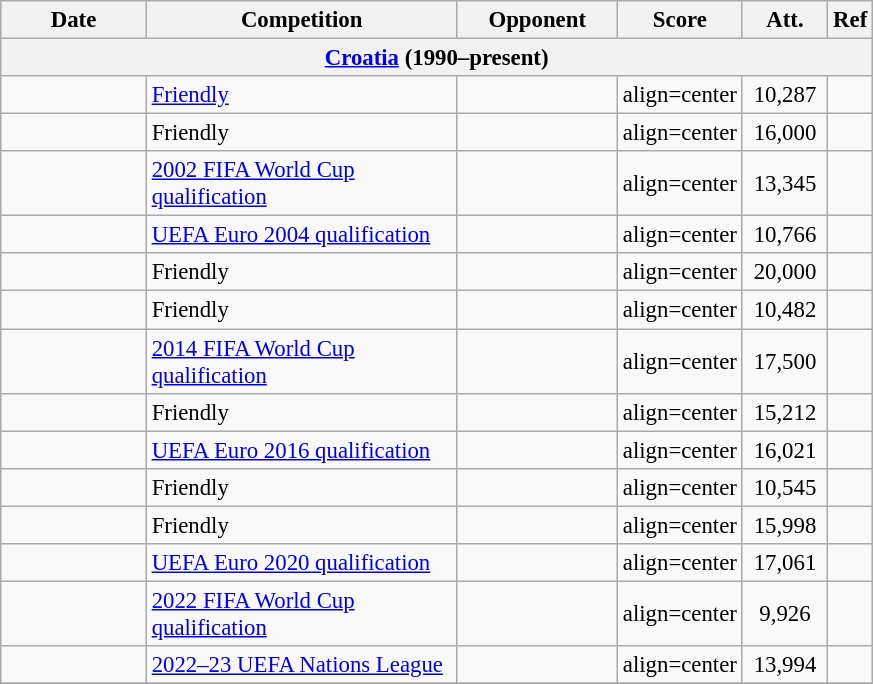<table class="sortable wikitable" style="font-size:95%;">
<tr>
<th width="90">Date</th>
<th width="200">Competition</th>
<th width="100">Opponent</th>
<th width="50">Score</th>
<th width="50">Att.</th>
<th width="20">Ref</th>
</tr>
<tr>
<th colspan="6"><a href='#'>Croatia</a> (1990–present)</th>
</tr>
<tr>
<td></td>
<td><a href='#'>Friendly</a></td>
<td></td>
<td>align=center </td>
<td align=center>10,287</td>
<td></td>
</tr>
<tr>
<td></td>
<td>Friendly</td>
<td></td>
<td>align=center </td>
<td align=center>16,000</td>
<td></td>
</tr>
<tr>
<td></td>
<td><a href='#'>2002 FIFA World Cup qualification</a></td>
<td></td>
<td>align=center </td>
<td align=center>13,345</td>
<td></td>
</tr>
<tr>
<td></td>
<td><a href='#'>UEFA Euro 2004 qualification</a></td>
<td></td>
<td>align=center </td>
<td align=center>10,766</td>
<td></td>
</tr>
<tr>
<td></td>
<td>Friendly</td>
<td></td>
<td>align=center </td>
<td align=center>20,000</td>
<td></td>
</tr>
<tr>
<td></td>
<td>Friendly</td>
<td></td>
<td>align=center </td>
<td align=center>10,482</td>
<td></td>
</tr>
<tr>
<td></td>
<td><a href='#'>2014 FIFA World Cup qualification</a></td>
<td></td>
<td>align=center </td>
<td align=center>17,500</td>
<td></td>
</tr>
<tr>
<td></td>
<td>Friendly</td>
<td></td>
<td>align=center </td>
<td align=center>15,212</td>
<td></td>
</tr>
<tr>
<td></td>
<td><a href='#'>UEFA Euro 2016 qualification</a></td>
<td></td>
<td>align=center </td>
<td align=center>16,021</td>
<td></td>
</tr>
<tr>
<td></td>
<td>Friendly</td>
<td></td>
<td>align=center </td>
<td align=center>10,545</td>
<td></td>
</tr>
<tr>
<td></td>
<td>Friendly</td>
<td></td>
<td>align=center </td>
<td align=center>15,998</td>
<td></td>
</tr>
<tr>
<td></td>
<td><a href='#'>UEFA Euro 2020 qualification</a></td>
<td></td>
<td>align=center </td>
<td align=center>17,061</td>
<td></td>
</tr>
<tr>
<td></td>
<td><a href='#'>2022 FIFA World Cup qualification</a></td>
<td></td>
<td>align=center </td>
<td align=center>9,926</td>
<td></td>
</tr>
<tr>
<td></td>
<td><a href='#'>2022–23 UEFA Nations League</a></td>
<td></td>
<td>align=center </td>
<td align=center>13,994</td>
<td></td>
</tr>
<tr>
</tr>
</table>
